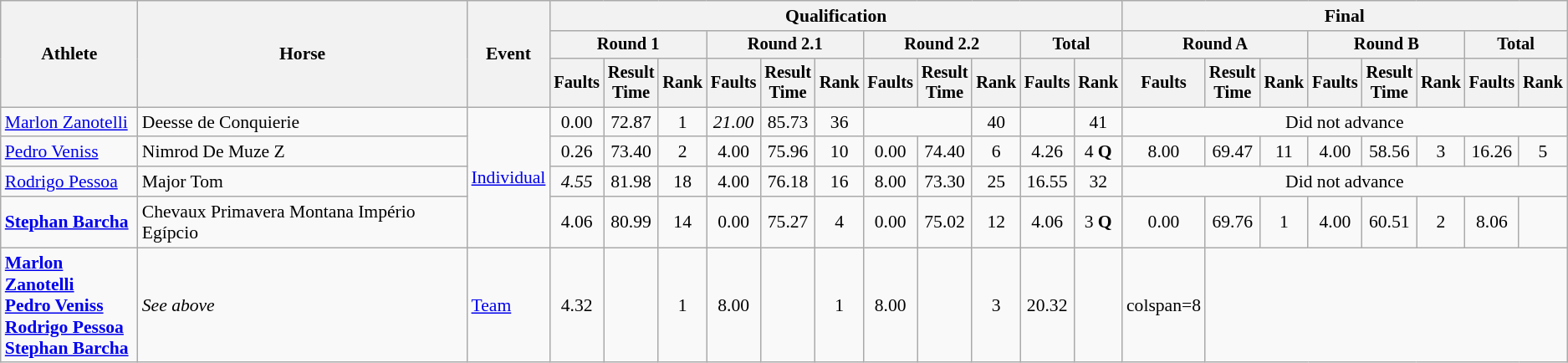<table class=wikitable style=font-size:90%;text-align:center>
<tr>
<th rowspan=3>Athlete</th>
<th rowspan=3>Horse</th>
<th rowspan=3>Event</th>
<th colspan=11>Qualification</th>
<th colspan=8>Final</th>
</tr>
<tr style=font-size:95%>
<th colspan=3>Round 1</th>
<th colspan=3>Round 2.1</th>
<th colspan=3>Round 2.2</th>
<th colspan=2>Total</th>
<th colspan=3>Round A</th>
<th colspan=3>Round B</th>
<th colspan=2>Total</th>
</tr>
<tr style=font-size:95%>
<th>Faults</th>
<th>Result<br>Time</th>
<th>Rank</th>
<th>Faults</th>
<th>Result<br>Time</th>
<th>Rank</th>
<th>Faults</th>
<th>Result<br>Time</th>
<th>Rank</th>
<th>Faults</th>
<th>Rank</th>
<th>Faults</th>
<th>Result<br>Time</th>
<th>Rank</th>
<th>Faults</th>
<th>Result<br>Time</th>
<th>Rank</th>
<th>Faults</th>
<th>Rank</th>
</tr>
<tr>
<td align=left><a href='#'>Marlon Zanotelli</a></td>
<td align=left>Deesse de Conquierie</td>
<td align=left rowspan=4><a href='#'>Individual</a></td>
<td>0.00</td>
<td>72.87</td>
<td>1</td>
<td><em>21.00</em></td>
<td>85.73</td>
<td>36</td>
<td colspan=2><em></em></td>
<td>40</td>
<td></td>
<td>41</td>
<td colspan=8>Did not advance</td>
</tr>
<tr>
<td align=left><a href='#'>Pedro Veniss</a></td>
<td align=left>Nimrod De Muze Z</td>
<td>0.26</td>
<td>73.40</td>
<td>2</td>
<td>4.00</td>
<td>75.96</td>
<td>10</td>
<td>0.00</td>
<td>74.40</td>
<td>6</td>
<td>4.26</td>
<td>4 <strong>Q</strong></td>
<td>8.00</td>
<td>69.47</td>
<td>11</td>
<td>4.00</td>
<td>58.56</td>
<td>3</td>
<td>16.26</td>
<td>5</td>
</tr>
<tr>
<td align=left><a href='#'>Rodrigo Pessoa</a></td>
<td align=left>Major Tom</td>
<td><em>4.55</em></td>
<td>81.98</td>
<td>18</td>
<td>4.00</td>
<td>76.18</td>
<td>16</td>
<td>8.00</td>
<td>73.30</td>
<td>25</td>
<td>16.55</td>
<td>32</td>
<td colspan=8>Did not advance</td>
</tr>
<tr>
<td align=left><strong><a href='#'>Stephan Barcha</a></strong></td>
<td align=left>Chevaux Primavera Montana Império Egípcio</td>
<td>4.06</td>
<td>80.99</td>
<td>14</td>
<td>0.00</td>
<td>75.27</td>
<td>4</td>
<td>0.00</td>
<td>75.02</td>
<td>12</td>
<td>4.06</td>
<td>3 <strong>Q</strong></td>
<td>0.00</td>
<td>69.76</td>
<td>1</td>
<td>4.00</td>
<td>60.51</td>
<td>2</td>
<td>8.06</td>
<td></td>
</tr>
<tr>
<td align=left><strong><a href='#'>Marlon Zanotelli</a><br><a href='#'>Pedro Veniss</a><br><a href='#'>Rodrigo Pessoa</a><br><a href='#'>Stephan Barcha</a></strong></td>
<td align=left><em>See above</em></td>
<td align=left><a href='#'>Team</a></td>
<td>4.32</td>
<td></td>
<td>1</td>
<td>8.00</td>
<td></td>
<td>1</td>
<td>8.00</td>
<td></td>
<td>3</td>
<td>20.32</td>
<td></td>
<td>colspan=8 </td>
</tr>
</table>
